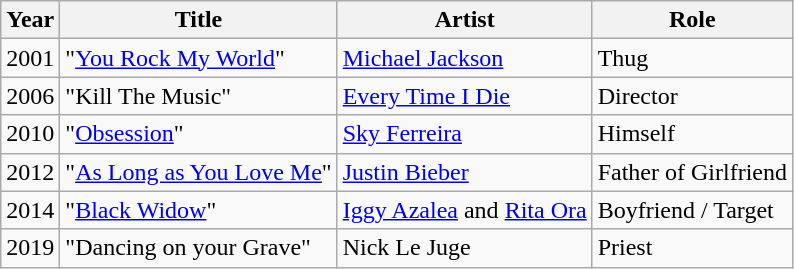<table class="wikitable sortable">
<tr>
<th>Year</th>
<th>Title</th>
<th>Artist</th>
<th>Role</th>
</tr>
<tr>
<td>2001</td>
<td>"<a href='#'>You Rock My World</a>"</td>
<td><a href='#'>Michael Jackson</a></td>
<td>Thug</td>
</tr>
<tr>
<td>2006</td>
<td>"Kill The Music"</td>
<td><a href='#'>Every Time I Die</a></td>
<td>Director</td>
</tr>
<tr>
<td>2010</td>
<td>"<a href='#'>Obsession</a>"</td>
<td><a href='#'>Sky Ferreira</a></td>
<td>Himself</td>
</tr>
<tr>
<td>2012</td>
<td>"<a href='#'>As Long as You Love Me</a>"</td>
<td><a href='#'>Justin Bieber</a></td>
<td>Father of Girlfriend</td>
</tr>
<tr>
<td>2014</td>
<td>"<a href='#'>Black Widow</a>"</td>
<td><a href='#'>Iggy Azalea</a> and <a href='#'>Rita Ora</a></td>
<td>Boyfriend / Target</td>
</tr>
<tr>
<td>2019</td>
<td>"Dancing on your Grave"</td>
<td>Nick Le Juge</td>
<td>Priest</td>
</tr>
</table>
